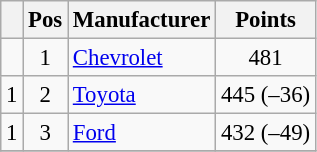<table class="wikitable" style="font-size: 95%">
<tr>
<th></th>
<th>Pos</th>
<th>Manufacturer</th>
<th>Points</th>
</tr>
<tr>
<td align="left"></td>
<td style="text-align:center;">1</td>
<td><a href='#'>Chevrolet</a></td>
<td style="text-align:center;">481</td>
</tr>
<tr>
<td align="left"> 1</td>
<td style="text-align:center;">2</td>
<td><a href='#'>Toyota</a></td>
<td style="text-align:center;">445 (–36)</td>
</tr>
<tr>
<td align="left"> 1</td>
<td style="text-align:center;">3</td>
<td><a href='#'>Ford</a></td>
<td style="text-align:center;">432 (–49)</td>
</tr>
<tr class="sortbottom">
</tr>
</table>
